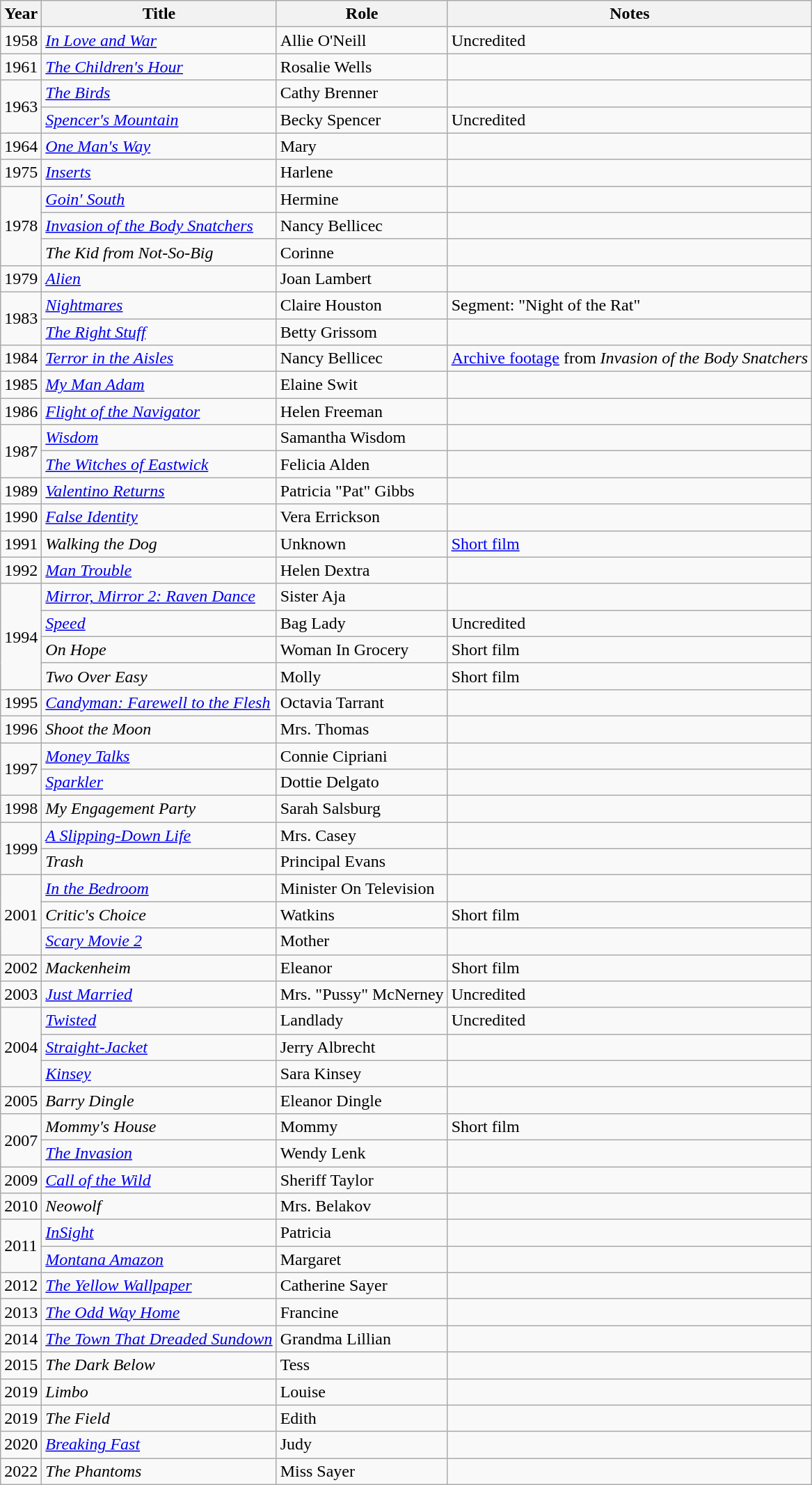<table class="wikitable sortable">
<tr>
<th>Year</th>
<th>Title</th>
<th>Role</th>
<th class="unsortable">Notes</th>
</tr>
<tr>
<td>1958</td>
<td><em><a href='#'>In Love and War</a></em></td>
<td>Allie O'Neill</td>
<td>Uncredited</td>
</tr>
<tr>
<td>1961</td>
<td><em><a href='#'>The Children's Hour</a></em></td>
<td>Rosalie Wells</td>
<td></td>
</tr>
<tr>
<td rowspan="2">1963</td>
<td><em><a href='#'>The Birds</a></em></td>
<td>Cathy Brenner</td>
<td></td>
</tr>
<tr>
<td><em><a href='#'>Spencer's Mountain</a></em></td>
<td>Becky Spencer</td>
<td>Uncredited</td>
</tr>
<tr>
<td>1964</td>
<td><em><a href='#'>One Man's Way</a></em></td>
<td>Mary</td>
<td></td>
</tr>
<tr>
<td>1975</td>
<td><em><a href='#'>Inserts</a></em></td>
<td>Harlene</td>
<td></td>
</tr>
<tr>
<td rowspan="3">1978</td>
<td><em><a href='#'>Goin' South</a></em></td>
<td>Hermine</td>
<td></td>
</tr>
<tr>
<td><em><a href='#'>Invasion of the Body Snatchers</a></em></td>
<td>Nancy Bellicec</td>
<td></td>
</tr>
<tr>
<td><em>The Kid from Not-So-Big</em></td>
<td>Corinne</td>
<td></td>
</tr>
<tr>
<td>1979</td>
<td><em><a href='#'>Alien</a></em></td>
<td>Joan Lambert</td>
<td></td>
</tr>
<tr>
<td rowspan="2">1983</td>
<td><em><a href='#'>Nightmares</a></em></td>
<td>Claire Houston</td>
<td>Segment: "Night of the Rat"</td>
</tr>
<tr>
<td><em><a href='#'>The Right Stuff</a></em></td>
<td>Betty Grissom</td>
<td></td>
</tr>
<tr>
<td>1984</td>
<td><em><a href='#'>Terror in the Aisles</a></em></td>
<td>Nancy Bellicec</td>
<td><a href='#'>Archive footage</a> from <em>Invasion of the Body Snatchers</em></td>
</tr>
<tr>
<td>1985</td>
<td><em><a href='#'>My Man Adam</a></em></td>
<td>Elaine Swit</td>
<td></td>
</tr>
<tr>
<td>1986</td>
<td><em><a href='#'>Flight of the Navigator</a></em></td>
<td>Helen Freeman</td>
<td></td>
</tr>
<tr>
<td rowspan="2">1987</td>
<td><em><a href='#'>Wisdom</a></em></td>
<td>Samantha Wisdom</td>
<td></td>
</tr>
<tr>
<td><em><a href='#'>The Witches of Eastwick</a></em></td>
<td>Felicia Alden</td>
<td></td>
</tr>
<tr>
<td>1989</td>
<td><em><a href='#'>Valentino Returns</a></em></td>
<td>Patricia "Pat" Gibbs</td>
<td></td>
</tr>
<tr>
<td>1990</td>
<td><em><a href='#'>False Identity</a></em></td>
<td>Vera Errickson</td>
<td></td>
</tr>
<tr>
<td>1991</td>
<td><em>Walking the Dog</em></td>
<td>Unknown</td>
<td><a href='#'>Short film</a></td>
</tr>
<tr>
<td>1992</td>
<td><em><a href='#'>Man Trouble</a></em></td>
<td>Helen Dextra</td>
<td></td>
</tr>
<tr>
<td rowspan="4">1994</td>
<td><em><a href='#'>Mirror, Mirror 2: Raven Dance</a></em></td>
<td>Sister Aja</td>
<td></td>
</tr>
<tr>
<td><em><a href='#'>Speed</a></em></td>
<td>Bag Lady</td>
<td>Uncredited</td>
</tr>
<tr>
<td><em>On Hope</em></td>
<td>Woman In Grocery</td>
<td>Short film</td>
</tr>
<tr>
<td><em>Two Over Easy</em></td>
<td>Molly</td>
<td>Short film</td>
</tr>
<tr>
<td>1995</td>
<td><em><a href='#'>Candyman: Farewell to the Flesh</a></em></td>
<td>Octavia Tarrant</td>
<td></td>
</tr>
<tr>
<td>1996</td>
<td><em>Shoot the Moon</em></td>
<td>Mrs. Thomas</td>
<td></td>
</tr>
<tr>
<td rowspan="2">1997</td>
<td><em><a href='#'>Money Talks</a></em></td>
<td>Connie Cipriani</td>
<td></td>
</tr>
<tr>
<td><em><a href='#'>Sparkler</a></em></td>
<td>Dottie Delgato</td>
<td></td>
</tr>
<tr>
<td>1998</td>
<td><em>My Engagement Party</em></td>
<td>Sarah Salsburg</td>
<td></td>
</tr>
<tr>
<td rowspan="2">1999</td>
<td><em><a href='#'>A Slipping-Down Life</a></em></td>
<td>Mrs. Casey</td>
<td></td>
</tr>
<tr>
<td><em>Trash</em></td>
<td>Principal Evans</td>
<td></td>
</tr>
<tr>
<td rowspan="3">2001</td>
<td><em><a href='#'>In the Bedroom</a></em></td>
<td>Minister On Television</td>
<td></td>
</tr>
<tr>
<td><em>Critic's Choice</em></td>
<td>Watkins</td>
<td>Short film</td>
</tr>
<tr>
<td><em><a href='#'>Scary Movie 2</a></em></td>
<td>Mother</td>
<td></td>
</tr>
<tr>
<td>2002</td>
<td><em>Mackenheim</em></td>
<td>Eleanor</td>
<td>Short film</td>
</tr>
<tr>
<td>2003</td>
<td><em><a href='#'>Just Married</a></em></td>
<td>Mrs. "Pussy" McNerney</td>
<td>Uncredited</td>
</tr>
<tr>
<td rowspan="3">2004</td>
<td><em><a href='#'>Twisted</a></em></td>
<td>Landlady</td>
<td>Uncredited</td>
</tr>
<tr>
<td><em><a href='#'>Straight-Jacket</a></em></td>
<td>Jerry Albrecht</td>
<td></td>
</tr>
<tr>
<td><em><a href='#'>Kinsey</a></em></td>
<td>Sara Kinsey</td>
<td></td>
</tr>
<tr>
<td>2005</td>
<td><em>Barry Dingle</em></td>
<td>Eleanor Dingle</td>
<td></td>
</tr>
<tr>
<td rowspan="2">2007</td>
<td><em>Mommy's House</em></td>
<td>Mommy</td>
<td>Short film</td>
</tr>
<tr>
<td><em><a href='#'>The Invasion</a></em></td>
<td>Wendy Lenk</td>
<td></td>
</tr>
<tr>
<td>2009</td>
<td><em><a href='#'>Call of the Wild</a></em></td>
<td>Sheriff Taylor</td>
<td></td>
</tr>
<tr>
<td>2010</td>
<td><em>Neowolf</em></td>
<td>Mrs. Belakov</td>
<td></td>
</tr>
<tr>
<td rowspan="2">2011</td>
<td><em><a href='#'>InSight</a></em></td>
<td>Patricia</td>
<td></td>
</tr>
<tr>
<td><em><a href='#'>Montana Amazon</a></em></td>
<td>Margaret</td>
<td></td>
</tr>
<tr>
<td>2012</td>
<td><em><a href='#'>The Yellow Wallpaper</a></em></td>
<td>Catherine Sayer</td>
<td></td>
</tr>
<tr>
<td>2013</td>
<td><em><a href='#'>The Odd Way Home</a></em></td>
<td>Francine</td>
<td></td>
</tr>
<tr>
<td>2014</td>
<td><em><a href='#'>The Town That Dreaded Sundown</a></em></td>
<td>Grandma Lillian</td>
<td></td>
</tr>
<tr>
<td>2015</td>
<td><em>The Dark Below</em></td>
<td>Tess</td>
<td></td>
</tr>
<tr>
<td>2019</td>
<td><em>Limbo</em></td>
<td>Louise</td>
<td></td>
</tr>
<tr>
<td>2019</td>
<td><em>The Field</em></td>
<td>Edith</td>
<td></td>
</tr>
<tr>
<td>2020</td>
<td><em><a href='#'>Breaking Fast</a></em></td>
<td>Judy</td>
<td></td>
</tr>
<tr>
<td>2022</td>
<td><em>The Phantoms</em></td>
<td>Miss Sayer</td>
<td></td>
</tr>
</table>
